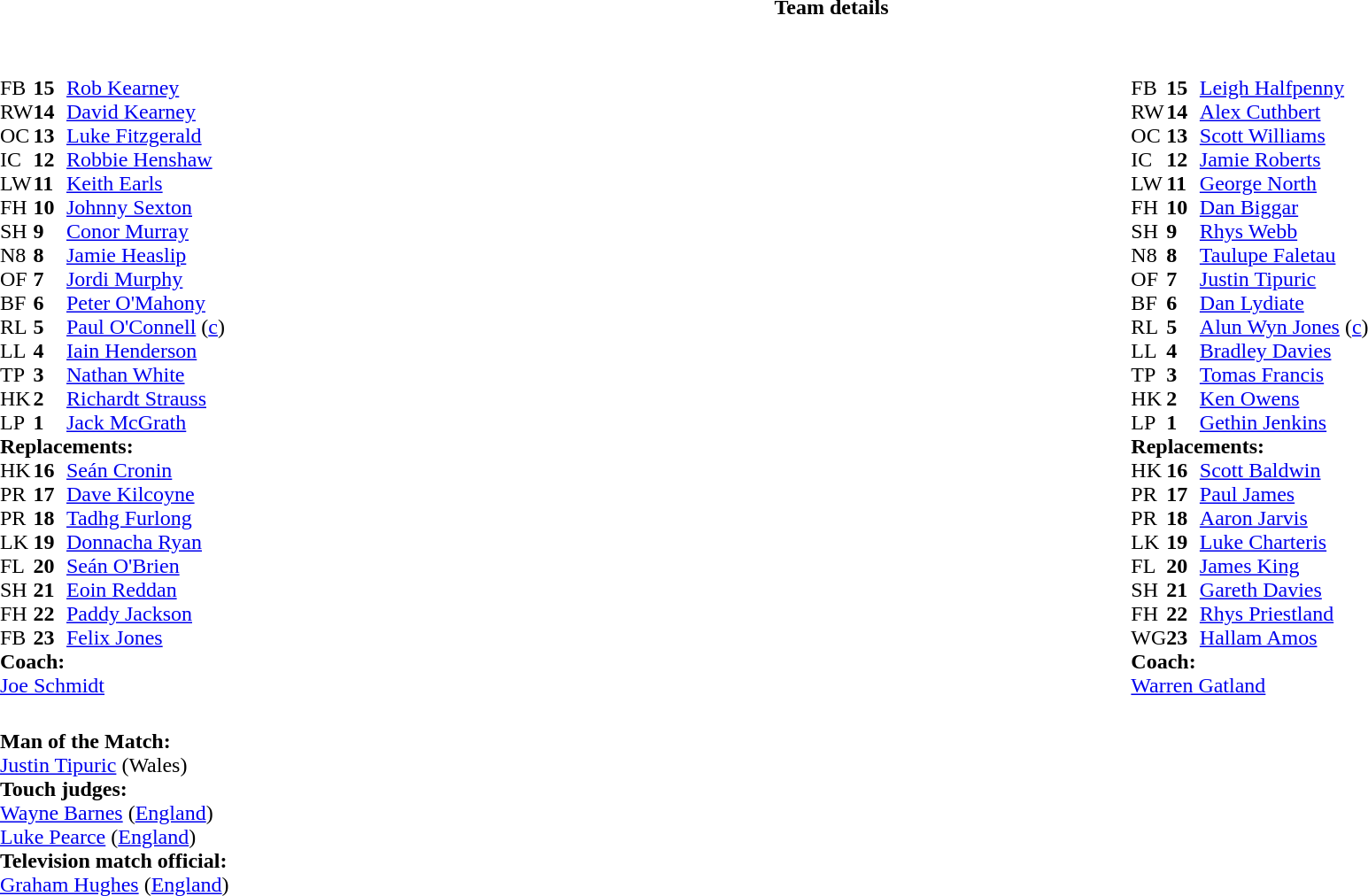<table border="0" width="100%" class="collapsible collapsed">
<tr>
<th>Team details</th>
</tr>
<tr>
<td><br><table style="width:100%;">
<tr>
<td style="vertical-align:top; width:50%"><br><table cellspacing="0" cellpadding="0">
<tr>
<th width="25"></th>
<th width="25"></th>
</tr>
<tr>
<td>FB</td>
<td><strong>15</strong></td>
<td><a href='#'>Rob Kearney</a></td>
</tr>
<tr>
<td>RW</td>
<td><strong>14</strong></td>
<td><a href='#'>David Kearney</a></td>
</tr>
<tr>
<td>OC</td>
<td><strong>13</strong></td>
<td><a href='#'>Luke Fitzgerald</a></td>
<td></td>
<td></td>
</tr>
<tr>
<td>IC</td>
<td><strong>12</strong></td>
<td><a href='#'>Robbie Henshaw</a></td>
</tr>
<tr>
<td>LW</td>
<td><strong>11</strong></td>
<td><a href='#'>Keith Earls</a></td>
<td></td>
<td></td>
</tr>
<tr>
<td>FH</td>
<td><strong>10</strong></td>
<td><a href='#'>Johnny Sexton</a></td>
<td></td>
<td></td>
</tr>
<tr>
<td>SH</td>
<td><strong>9</strong></td>
<td><a href='#'>Conor Murray</a></td>
<td></td>
<td></td>
</tr>
<tr>
<td>N8</td>
<td><strong>8</strong></td>
<td><a href='#'>Jamie Heaslip</a></td>
</tr>
<tr>
<td>OF</td>
<td><strong>7</strong></td>
<td><a href='#'>Jordi Murphy</a></td>
</tr>
<tr>
<td>BF</td>
<td><strong>6</strong></td>
<td><a href='#'>Peter O'Mahony</a></td>
<td></td>
<td></td>
</tr>
<tr>
<td>RL</td>
<td><strong>5</strong></td>
<td><a href='#'>Paul O'Connell</a> (<a href='#'>c</a>)</td>
</tr>
<tr>
<td>LL</td>
<td><strong>4</strong></td>
<td><a href='#'>Iain Henderson</a></td>
</tr>
<tr>
<td>TP</td>
<td><strong>3</strong></td>
<td><a href='#'>Nathan White</a></td>
<td></td>
<td></td>
</tr>
<tr>
<td>HK</td>
<td><strong>2</strong></td>
<td><a href='#'>Richardt Strauss</a></td>
<td></td>
<td></td>
</tr>
<tr>
<td>LP</td>
<td><strong>1</strong></td>
<td><a href='#'>Jack McGrath</a></td>
<td></td>
<td></td>
</tr>
<tr>
<td colspan=3><strong>Replacements:</strong></td>
</tr>
<tr>
<td>HK</td>
<td><strong>16</strong></td>
<td><a href='#'>Seán Cronin</a></td>
<td></td>
<td></td>
</tr>
<tr>
<td>PR</td>
<td><strong>17</strong></td>
<td><a href='#'>Dave Kilcoyne</a></td>
<td></td>
<td></td>
</tr>
<tr>
<td>PR</td>
<td><strong>18</strong></td>
<td><a href='#'>Tadhg Furlong</a></td>
<td></td>
<td></td>
</tr>
<tr>
<td>LK</td>
<td><strong>19</strong></td>
<td><a href='#'>Donnacha Ryan</a></td>
<td></td>
<td></td>
</tr>
<tr>
<td>FL</td>
<td><strong>20</strong></td>
<td><a href='#'>Seán O'Brien</a></td>
<td></td>
<td></td>
</tr>
<tr>
<td>SH</td>
<td><strong>21</strong></td>
<td><a href='#'>Eoin Reddan</a></td>
<td></td>
<td></td>
</tr>
<tr>
<td>FH</td>
<td><strong>22</strong></td>
<td><a href='#'>Paddy Jackson</a></td>
<td></td>
<td></td>
</tr>
<tr>
<td>FB</td>
<td><strong>23</strong></td>
<td><a href='#'>Felix Jones</a></td>
<td></td>
<td></td>
</tr>
<tr>
<td colspan=3><strong>Coach:</strong></td>
</tr>
<tr>
<td colspan="4"> <a href='#'>Joe Schmidt</a></td>
</tr>
</table>
</td>
<td valign="top"></td>
<td style="vertical-align:top; width:50%"><br><table cellspacing="0" cellpadding="0" style="margin:auto">
<tr>
<th width="25"></th>
<th width="25"></th>
</tr>
<tr>
<td>FB</td>
<td><strong>15</strong></td>
<td><a href='#'>Leigh Halfpenny</a></td>
</tr>
<tr>
<td>RW</td>
<td><strong>14</strong></td>
<td><a href='#'>Alex Cuthbert</a></td>
</tr>
<tr>
<td>OC</td>
<td><strong>13</strong></td>
<td><a href='#'>Scott Williams</a></td>
</tr>
<tr>
<td>IC</td>
<td><strong>12</strong></td>
<td><a href='#'>Jamie Roberts</a></td>
<td></td>
<td></td>
</tr>
<tr>
<td>LW</td>
<td><strong>11</strong></td>
<td><a href='#'>George North</a></td>
</tr>
<tr>
<td>FH</td>
<td><strong>10</strong></td>
<td><a href='#'>Dan Biggar</a></td>
<td></td>
<td></td>
</tr>
<tr>
<td>SH</td>
<td><strong>9</strong></td>
<td><a href='#'>Rhys Webb</a></td>
<td></td>
<td></td>
</tr>
<tr>
<td>N8</td>
<td><strong>8</strong></td>
<td><a href='#'>Taulupe Faletau</a></td>
</tr>
<tr>
<td>OF</td>
<td><strong>7</strong></td>
<td><a href='#'>Justin Tipuric</a></td>
</tr>
<tr>
<td>BF</td>
<td><strong>6</strong></td>
<td><a href='#'>Dan Lydiate</a></td>
<td></td>
<td colspan=2></td>
</tr>
<tr>
<td>RL</td>
<td><strong>5</strong></td>
<td><a href='#'>Alun Wyn Jones</a> (<a href='#'>c</a>)</td>
<td></td>
<td></td>
<td></td>
<td></td>
</tr>
<tr>
<td>LL</td>
<td><strong>4</strong></td>
<td><a href='#'>Bradley Davies</a></td>
<td></td>
<td></td>
</tr>
<tr>
<td>TP</td>
<td><strong>3</strong></td>
<td><a href='#'>Tomas Francis</a></td>
<td></td>
<td></td>
</tr>
<tr>
<td>HK</td>
<td><strong>2</strong></td>
<td><a href='#'>Ken Owens</a></td>
<td></td>
<td></td>
</tr>
<tr>
<td>LP</td>
<td><strong>1</strong></td>
<td><a href='#'>Gethin Jenkins</a></td>
<td></td>
<td></td>
</tr>
<tr>
<td colspan=3><strong>Replacements:</strong></td>
</tr>
<tr>
<td>HK</td>
<td><strong>16</strong></td>
<td><a href='#'>Scott Baldwin</a></td>
<td></td>
<td></td>
</tr>
<tr>
<td>PR</td>
<td><strong>17</strong></td>
<td><a href='#'>Paul James</a></td>
<td></td>
<td></td>
</tr>
<tr>
<td>PR</td>
<td><strong>18</strong></td>
<td><a href='#'>Aaron Jarvis</a></td>
<td></td>
<td></td>
</tr>
<tr>
<td>LK</td>
<td><strong>19</strong></td>
<td><a href='#'>Luke Charteris</a></td>
<td></td>
<td></td>
</tr>
<tr>
<td>FL</td>
<td><strong>20</strong></td>
<td><a href='#'>James King</a></td>
<td></td>
<td></td>
<td></td>
<td></td>
</tr>
<tr>
<td>SH</td>
<td><strong>21</strong></td>
<td><a href='#'>Gareth Davies</a></td>
<td></td>
<td></td>
</tr>
<tr>
<td>FH</td>
<td><strong>22</strong></td>
<td><a href='#'>Rhys Priestland</a></td>
<td></td>
<td></td>
</tr>
<tr>
<td>WG</td>
<td><strong>23</strong></td>
<td><a href='#'>Hallam Amos</a></td>
<td></td>
<td></td>
</tr>
<tr>
<td colspan=3><strong>Coach:</strong></td>
</tr>
<tr>
<td colspan="4"> <a href='#'>Warren Gatland</a></td>
</tr>
</table>
</td>
</tr>
</table>
<table style="width:100%">
<tr>
<td><br><strong>Man of the Match:</strong>
<br><a href='#'>Justin Tipuric</a> (Wales)<br><strong>Touch judges:</strong>
<br><a href='#'>Wayne Barnes</a> (<a href='#'>England</a>)
<br><a href='#'>Luke Pearce</a> (<a href='#'>England</a>)
<br><strong>Television match official:</strong>
<br><a href='#'>Graham Hughes</a> (<a href='#'>England</a>)</td>
</tr>
</table>
</td>
</tr>
</table>
